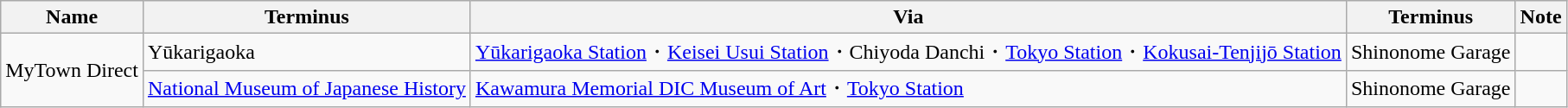<table class="wikitable">
<tr>
<th>Name</th>
<th>Terminus</th>
<th>Via</th>
<th>Terminus</th>
<th>Note</th>
</tr>
<tr>
<td rowspan="2">MyTown Direct</td>
<td>Yūkarigaoka</td>
<td><a href='#'>Yūkarigaoka Station</a>・<a href='#'>Keisei Usui Station</a>・Chiyoda Danchi・<a href='#'>Tokyo Station</a>・<a href='#'>Kokusai-Tenjijō Station</a></td>
<td>Shinonome Garage</td>
<td></td>
</tr>
<tr>
<td><a href='#'>National Museum of Japanese History</a></td>
<td><a href='#'>Kawamura Memorial DIC Museum of Art</a>・<a href='#'>Tokyo Station</a></td>
<td>Shinonome Garage</td>
<td></td>
</tr>
</table>
